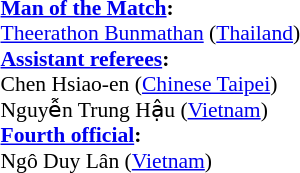<table width=50% style="font-size:90%;">
<tr>
<td><br><strong><a href='#'>Man of the Match</a>:</strong>	
<br><a href='#'>Theerathon Bunmathan</a> (<a href='#'>Thailand</a>)<br><strong><a href='#'>Assistant referees</a>:</strong>
<br>Chen Hsiao-en (<a href='#'>Chinese Taipei</a>)
<br>Nguyễn Trung Hậu (<a href='#'>Vietnam</a>)
<br><strong><a href='#'>Fourth official</a>:</strong>
<br>Ngô Duy Lân (<a href='#'>Vietnam</a>)</td>
</tr>
</table>
